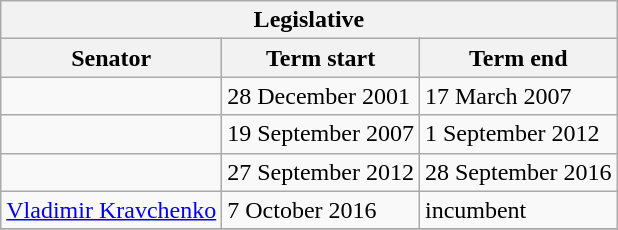<table class="wikitable sortable">
<tr>
<th colspan=3>Legislative</th>
</tr>
<tr>
<th>Senator</th>
<th>Term start</th>
<th>Term end</th>
</tr>
<tr>
<td></td>
<td>28 December 2001</td>
<td>17 March 2007</td>
</tr>
<tr>
<td></td>
<td>19 September 2007</td>
<td>1 September 2012</td>
</tr>
<tr>
<td></td>
<td>27 September 2012</td>
<td>28 September 2016</td>
</tr>
<tr>
<td><a href='#'>Vladimir Kravchenko</a></td>
<td>7 October 2016</td>
<td>incumbent</td>
</tr>
<tr>
</tr>
</table>
